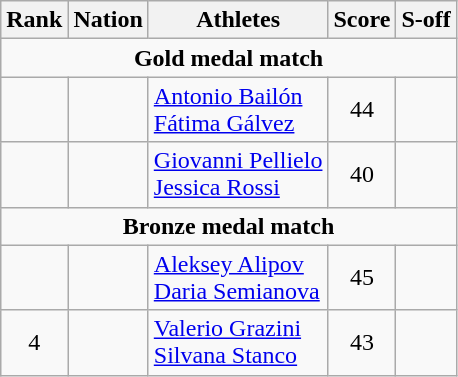<table class="wikitable" style="text-align:center">
<tr>
<th>Rank</th>
<th>Nation</th>
<th>Athletes</th>
<th>Score</th>
<th>S-off</th>
</tr>
<tr>
<td colspan=6><strong>Gold medal match</strong></td>
</tr>
<tr>
<td></td>
<td align=left></td>
<td align=left><a href='#'>Antonio Bailón</a><br><a href='#'>Fátima Gálvez</a></td>
<td>44</td>
<td></td>
</tr>
<tr>
<td></td>
<td align=left></td>
<td align=left><a href='#'>Giovanni Pellielo</a><br><a href='#'>Jessica Rossi</a></td>
<td>40</td>
<td></td>
</tr>
<tr>
<td colspan=6><strong>Bronze medal match</strong></td>
</tr>
<tr>
<td></td>
<td align=left></td>
<td align=left><a href='#'>Aleksey Alipov</a><br><a href='#'>Daria Semianova</a></td>
<td>45</td>
<td></td>
</tr>
<tr>
<td>4</td>
<td align=left></td>
<td align=left><a href='#'>Valerio Grazini</a><br><a href='#'>Silvana Stanco</a></td>
<td>43</td>
<td></td>
</tr>
</table>
